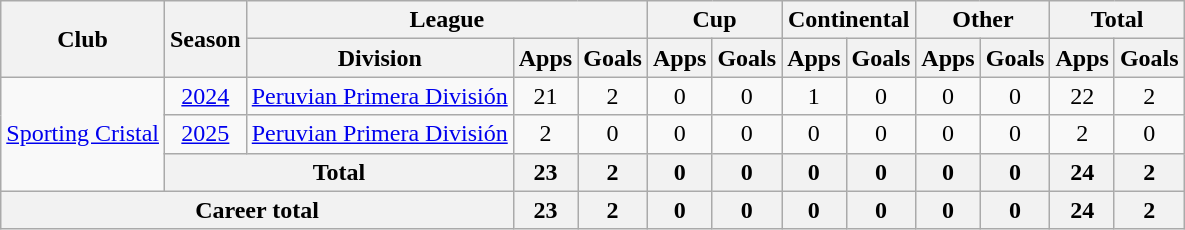<table class="wikitable" style="text-align: center">
<tr>
<th rowspan="2">Club</th>
<th rowspan="2">Season</th>
<th colspan="3">League</th>
<th colspan="2">Cup</th>
<th colspan="2">Continental</th>
<th colspan="2">Other</th>
<th colspan="2">Total</th>
</tr>
<tr>
<th>Division</th>
<th>Apps</th>
<th>Goals</th>
<th>Apps</th>
<th>Goals</th>
<th>Apps</th>
<th>Goals</th>
<th>Apps</th>
<th>Goals</th>
<th>Apps</th>
<th>Goals</th>
</tr>
<tr>
<td rowspan="3"><a href='#'>Sporting Cristal</a></td>
<td><a href='#'>2024</a></td>
<td><a href='#'>Peruvian Primera División</a></td>
<td>21</td>
<td>2</td>
<td>0</td>
<td>0</td>
<td>1</td>
<td>0</td>
<td>0</td>
<td>0</td>
<td>22</td>
<td>2</td>
</tr>
<tr>
<td><a href='#'>2025</a></td>
<td><a href='#'>Peruvian Primera División</a></td>
<td>2</td>
<td>0</td>
<td>0</td>
<td>0</td>
<td>0</td>
<td>0</td>
<td>0</td>
<td>0</td>
<td>2</td>
<td>0</td>
</tr>
<tr>
<th colspan="2"><strong>Total</strong></th>
<th>23</th>
<th>2</th>
<th>0</th>
<th>0</th>
<th>0</th>
<th>0</th>
<th>0</th>
<th>0</th>
<th>24</th>
<th>2</th>
</tr>
<tr>
<th colspan="3"><strong>Career total</strong></th>
<th>23</th>
<th>2</th>
<th>0</th>
<th>0</th>
<th>0</th>
<th>0</th>
<th>0</th>
<th>0</th>
<th>24</th>
<th>2</th>
</tr>
</table>
